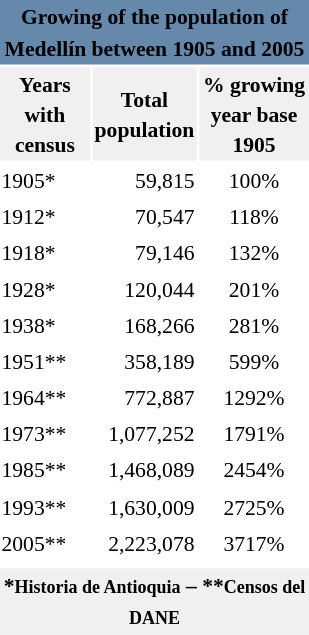<table class="toccolours"  style="float:right; width:210px; float:center; clear:right; margin:1em 0 2em 2em; line-height:140%; font-size:90%;">
<tr>
<th colspan=3 style="background:#6688AA"><span>Growing of the population of<br>Medellín between 1905 and 2005</span></th>
</tr>
<tr>
<th style="background:#F0F0F0">Years<br>with census</th>
<th style="background:#F0F0F0">Total<br>population</th>
<th style="background:#F0F0F0">% growing<br>year base 1905</th>
</tr>
<tr>
<td align=left>1905*</td>
<td align=right>59,815</td>
<td align=center>100%</td>
</tr>
<tr>
<td align=left>1912*</td>
<td align=right>70,547</td>
<td align=center>118%</td>
</tr>
<tr>
<td align=left>1918*</td>
<td align=right>79,146</td>
<td align=center>132%</td>
</tr>
<tr>
<td align=left>1928*</td>
<td align=right>120,044</td>
<td align=center>201%</td>
</tr>
<tr>
<td align=left>1938*</td>
<td align=right>168,266</td>
<td align=center>281%</td>
</tr>
<tr>
<td align=left>1951**</td>
<td align=right>358,189</td>
<td align=center>599%</td>
</tr>
<tr>
<td align=left>1964**</td>
<td align=right>772,887</td>
<td align=center>1292%</td>
</tr>
<tr>
<td align=left>1973**</td>
<td align=right>1,077,252</td>
<td align=center>1791%</td>
</tr>
<tr>
<td align=left>1985**</td>
<td align=right>1,468,089</td>
<td align=center>2454%</td>
</tr>
<tr>
<td align=left>1993**</td>
<td align=right>1,630,009</td>
<td align=center>2725%</td>
</tr>
<tr>
<td align=left>2005**</td>
<td align=right>2,223,078</td>
<td align=center>3717%</td>
</tr>
<tr>
<th colspan=3></th>
</tr>
<tr>
<th colspan=3 style="background:#F0F0F0">*<small>Historia de Antioquia</small> – **<small>Censos del DANE</small></th>
</tr>
</table>
